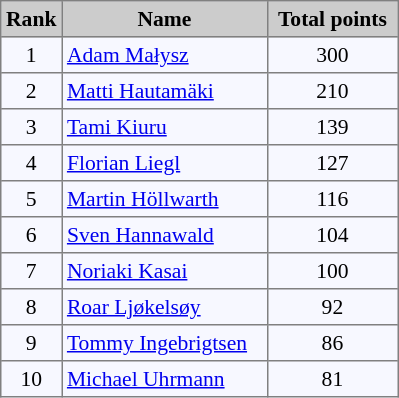<table cellpadding="3" cellspacing="0" border="1" style="background:#f7f8ff; font-size:90%; border:gray solid 1px; border-collapse:collapse;">
<tr style="background:#ccc; text-align:center;">
<th style="width: 10px;">Rank</th>
<th style="width: 130px;">Name</th>
<th style="width: 80px;">Total points</th>
</tr>
<tr>
<td style="text-align: center;">1</td>
<td> <a href='#'>Adam Małysz</a></td>
<td align="center">300</td>
</tr>
<tr>
<td style="text-align: center;">2</td>
<td> <a href='#'>Matti Hautamäki</a></td>
<td align="center">210</td>
</tr>
<tr>
<td style="text-align: center;">3</td>
<td> <a href='#'>Tami Kiuru</a></td>
<td align="center">139</td>
</tr>
<tr>
<td style="text-align: center;">4</td>
<td> <a href='#'>Florian Liegl</a></td>
<td align="center">127</td>
</tr>
<tr>
<td style="text-align: center;">5</td>
<td> <a href='#'>Martin Höllwarth</a></td>
<td align="center">116</td>
</tr>
<tr>
<td style="text-align: center;">6</td>
<td> <a href='#'>Sven Hannawald</a></td>
<td align="center">104</td>
</tr>
<tr>
<td style="text-align: center;">7</td>
<td> <a href='#'>Noriaki Kasai</a></td>
<td align="center">100</td>
</tr>
<tr>
<td style="text-align: center;">8</td>
<td> <a href='#'>Roar Ljøkelsøy</a></td>
<td align="center">92</td>
</tr>
<tr>
<td style="text-align: center;">9</td>
<td> <a href='#'>Tommy Ingebrigtsen</a></td>
<td align="center">86</td>
</tr>
<tr>
<td style="text-align: center;">10</td>
<td> <a href='#'>Michael Uhrmann</a></td>
<td align="center">81</td>
</tr>
</table>
